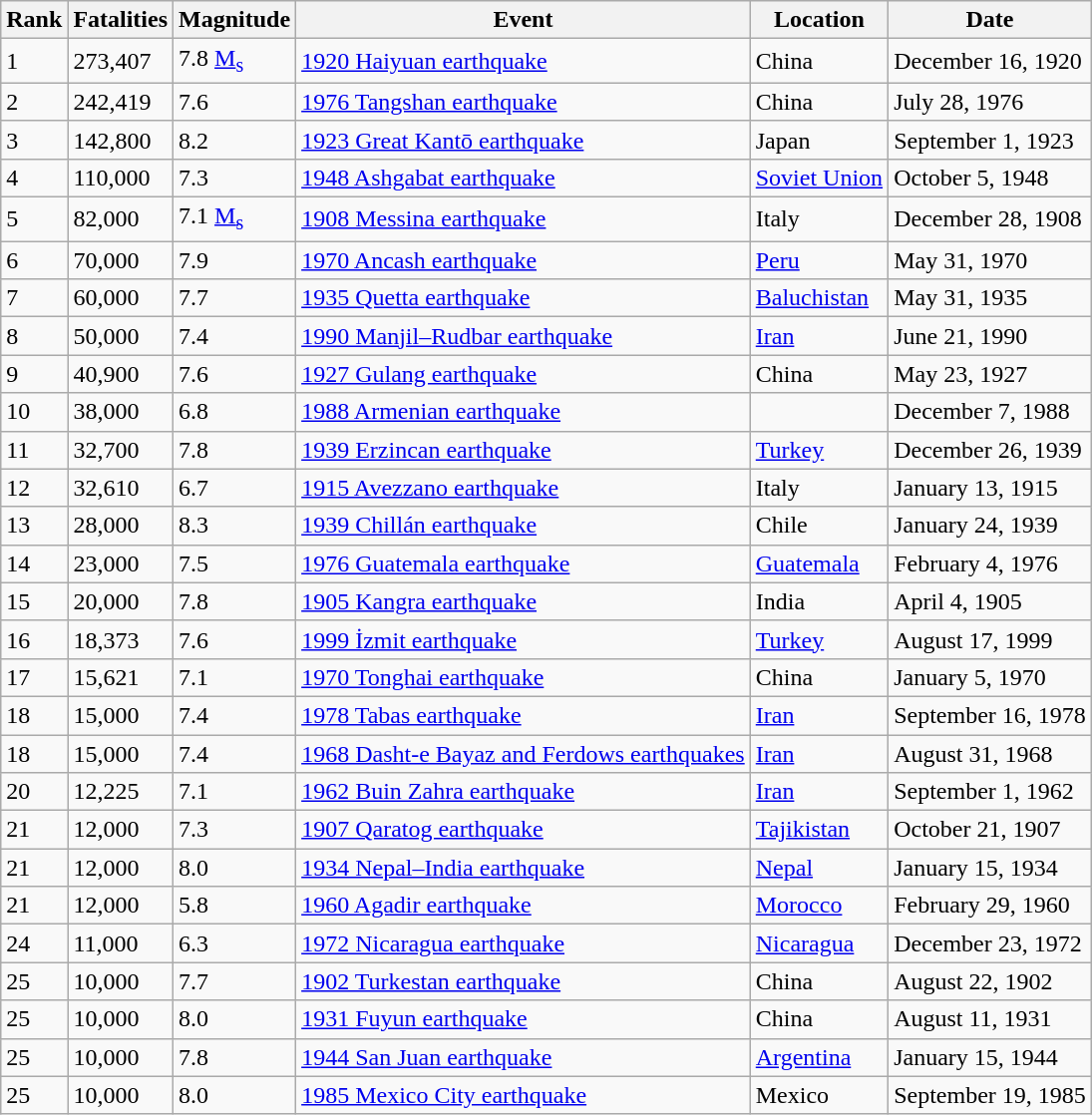<table class="sortable wikitable" style="font-size:100%;">
<tr>
<th>Rank</th>
<th>Fatalities</th>
<th>Magnitude</th>
<th>Event</th>
<th>Location</th>
<th>Date</th>
</tr>
<tr>
<td>1</td>
<td>273,407</td>
<td>7.8 <a href='#'>M<sub>s</sub></a></td>
<td><a href='#'>1920 Haiyuan earthquake</a></td>
<td> China</td>
<td>December 16, 1920</td>
</tr>
<tr>
<td>2</td>
<td>242,419</td>
<td>7.6</td>
<td><a href='#'>1976 Tangshan earthquake</a></td>
<td> China</td>
<td>July 28, 1976</td>
</tr>
<tr>
<td>3</td>
<td>142,800</td>
<td>8.2</td>
<td><a href='#'>1923 Great Kantō earthquake</a></td>
<td> Japan</td>
<td>September 1, 1923</td>
</tr>
<tr>
<td>4</td>
<td>110,000</td>
<td>7.3 </td>
<td><a href='#'>1948 Ashgabat earthquake</a></td>
<td> <a href='#'>Soviet Union</a></td>
<td>October 5, 1948</td>
</tr>
<tr>
<td>5</td>
<td>82,000</td>
<td>7.1 <a href='#'>M<sub>s</sub></a></td>
<td><a href='#'>1908 Messina earthquake</a></td>
<td> Italy</td>
<td>December 28, 1908</td>
</tr>
<tr>
<td>6</td>
<td>70,000</td>
<td>7.9</td>
<td><a href='#'>1970 Ancash earthquake</a></td>
<td> <a href='#'>Peru</a></td>
<td>May 31, 1970</td>
</tr>
<tr>
<td>7</td>
<td>60,000</td>
<td>7.7</td>
<td><a href='#'>1935 Quetta earthquake</a></td>
<td> <a href='#'>Baluchistan</a></td>
<td>May 31, 1935</td>
</tr>
<tr>
<td>8</td>
<td>50,000</td>
<td>7.4</td>
<td><a href='#'>1990 Manjil–Rudbar earthquake</a></td>
<td> <a href='#'>Iran</a></td>
<td>June 21, 1990</td>
</tr>
<tr>
<td>9</td>
<td>40,900</td>
<td>7.6</td>
<td><a href='#'>1927 Gulang earthquake</a></td>
<td> China</td>
<td>May 23, 1927</td>
</tr>
<tr>
<td>10</td>
<td>38,000</td>
<td>6.8 </td>
<td><a href='#'>1988 Armenian earthquake</a></td>
<td></td>
<td>December 7, 1988</td>
</tr>
<tr>
<td>11</td>
<td>32,700</td>
<td>7.8</td>
<td><a href='#'>1939 Erzincan earthquake</a></td>
<td> <a href='#'>Turkey</a></td>
<td>December 26, 1939</td>
</tr>
<tr>
<td>12</td>
<td>32,610</td>
<td>6.7 </td>
<td><a href='#'>1915 Avezzano earthquake</a></td>
<td> Italy</td>
<td>January 13, 1915</td>
</tr>
<tr>
<td>13</td>
<td>28,000</td>
<td>8.3 </td>
<td><a href='#'>1939 Chillán earthquake</a></td>
<td> Chile</td>
<td>January 24, 1939</td>
</tr>
<tr>
<td>14</td>
<td>23,000</td>
<td>7.5</td>
<td><a href='#'>1976 Guatemala earthquake</a></td>
<td> <a href='#'>Guatemala</a></td>
<td>February 4, 1976</td>
</tr>
<tr>
<td>15</td>
<td>20,000</td>
<td>7.8 </td>
<td><a href='#'>1905 Kangra earthquake</a></td>
<td> India</td>
<td>April 4, 1905</td>
</tr>
<tr>
<td>16</td>
<td>18,373</td>
<td>7.6</td>
<td><a href='#'>1999 İzmit earthquake</a></td>
<td> <a href='#'>Turkey</a></td>
<td>August 17, 1999</td>
</tr>
<tr>
<td>17</td>
<td>15,621</td>
<td>7.1</td>
<td><a href='#'>1970 Tonghai earthquake</a></td>
<td> China</td>
<td>January 5, 1970</td>
</tr>
<tr>
<td>18</td>
<td>15,000</td>
<td>7.4</td>
<td><a href='#'>1978 Tabas earthquake</a></td>
<td> <a href='#'>Iran</a></td>
<td>September 16, 1978</td>
</tr>
<tr>
<td>18</td>
<td>15,000</td>
<td>7.4</td>
<td><a href='#'>1968 Dasht-e Bayaz and Ferdows earthquakes</a></td>
<td> <a href='#'>Iran</a></td>
<td>August 31, 1968</td>
</tr>
<tr>
<td>20</td>
<td>12,225</td>
<td>7.1 </td>
<td><a href='#'>1962 Buin Zahra earthquake</a></td>
<td>  <a href='#'>Iran</a></td>
<td>September 1, 1962</td>
</tr>
<tr>
<td>21</td>
<td>12,000</td>
<td>7.3 </td>
<td><a href='#'>1907 Qaratog earthquake</a></td>
<td>  <a href='#'>Tajikistan</a></td>
<td>October 21, 1907</td>
</tr>
<tr>
<td>21</td>
<td>12,000</td>
<td>8.0</td>
<td><a href='#'>1934 Nepal–India earthquake</a></td>
<td> <a href='#'>Nepal</a></td>
<td>January 15, 1934</td>
</tr>
<tr>
<td>21</td>
<td>12,000</td>
<td>5.8</td>
<td><a href='#'>1960 Agadir earthquake</a></td>
<td> <a href='#'>Morocco</a></td>
<td>February 29, 1960</td>
</tr>
<tr>
<td>24</td>
<td>11,000</td>
<td>6.3</td>
<td><a href='#'>1972 Nicaragua earthquake</a></td>
<td> <a href='#'>Nicaragua</a></td>
<td>December 23, 1972</td>
</tr>
<tr>
<td>25</td>
<td>10,000</td>
<td>7.7</td>
<td><a href='#'>1902 Turkestan earthquake</a></td>
<td> China</td>
<td>August 22, 1902</td>
</tr>
<tr>
<td>25</td>
<td>10,000</td>
<td>8.0</td>
<td><a href='#'>1931 Fuyun earthquake</a></td>
<td> China</td>
<td>August 11, 1931</td>
</tr>
<tr>
<td>25</td>
<td>10,000</td>
<td>7.8</td>
<td><a href='#'>1944 San Juan earthquake</a></td>
<td> <a href='#'>Argentina</a></td>
<td>January 15, 1944</td>
</tr>
<tr>
<td>25</td>
<td>10,000</td>
<td>8.0</td>
<td><a href='#'>1985 Mexico City earthquake</a></td>
<td> Mexico</td>
<td>September 19, 1985</td>
</tr>
</table>
